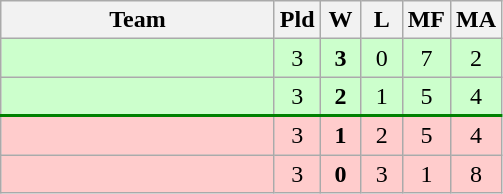<table class=wikitable style="text-align:center">
<tr>
<th width=175>Team</th>
<th width=20>Pld</th>
<th width=20>W</th>
<th width=20>L</th>
<th width=20>MF</th>
<th width=20>MA</th>
</tr>
<tr bgcolor=ccffcc>
<td style="text-align:left"></td>
<td>3</td>
<td><strong>3</strong></td>
<td>0</td>
<td>7</td>
<td>2</td>
</tr>
<tr bgcolor=ccffcc style="border-bottom:2px solid green;">
<td style="text-align:left"></td>
<td>3</td>
<td><strong>2</strong></td>
<td>1</td>
<td>5</td>
<td>4</td>
</tr>
<tr bgcolor=ffcccc>
<td style="text-align:left"></td>
<td>3</td>
<td><strong>1</strong></td>
<td>2</td>
<td>5</td>
<td>4</td>
</tr>
<tr bgcolor=ffcccc>
<td style="text-align:left"></td>
<td>3</td>
<td><strong>0</strong></td>
<td>3</td>
<td>1</td>
<td>8</td>
</tr>
</table>
